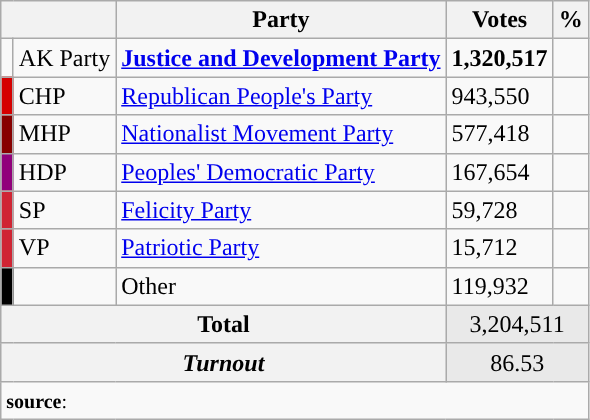<table class="wikitable">
<tr>
<th colspan="2" align="center"></th>
<th align="center">Party</th>
<th align="center">Votes</th>
<th align="center">%</th>
</tr>
<tr align="left">
<td></td>
<td>AK Party</td>
<td><strong><a href='#'>Justice and Development Party</a></strong></td>
<td><strong>1,320,517</strong></td>
<td><strong></strong></td>
</tr>
<tr align="left">
<td bgcolor="#d50000" width="1"></td>
<td>CHP</td>
<td><a href='#'>Republican People's Party</a></td>
<td>943,550</td>
<td></td>
</tr>
<tr align="left">
<td bgcolor="#870000" width="1"></td>
<td>MHP</td>
<td><a href='#'>Nationalist Movement Party</a></td>
<td>577,418</td>
<td></td>
</tr>
<tr align="left">
<td bgcolor="#91007B" width="1"></td>
<td>HDP</td>
<td><a href='#'>Peoples' Democratic Party</a></td>
<td>167,654</td>
<td></td>
</tr>
<tr align="left">
<td bgcolor="#D02433" width="1"></td>
<td>SP</td>
<td><a href='#'>Felicity Party</a></td>
<td>59,728</td>
<td></td>
</tr>
<tr align="left">
<td bgcolor="#D02433" width="1"></td>
<td>VP</td>
<td><a href='#'>Patriotic Party</a></td>
<td>15,712</td>
<td></td>
</tr>
<tr align="left">
<td bgcolor=" " width="1"></td>
<td></td>
<td>Other</td>
<td>119,932</td>
<td></td>
</tr>
<tr align="left" style="background-color:#E9E9E9">
<th colspan="3" align="center"><strong>Total</strong></th>
<td colspan="5" align="center">3,204,511</td>
</tr>
<tr align="left" style="background-color:#E9E9E9">
<th colspan="3" align="center"><em>Turnout</em></th>
<td colspan="5" align="center">86.53</td>
</tr>
<tr>
<td colspan="9" align="left"><small><strong>source</strong>: </small></td>
</tr>
</table>
